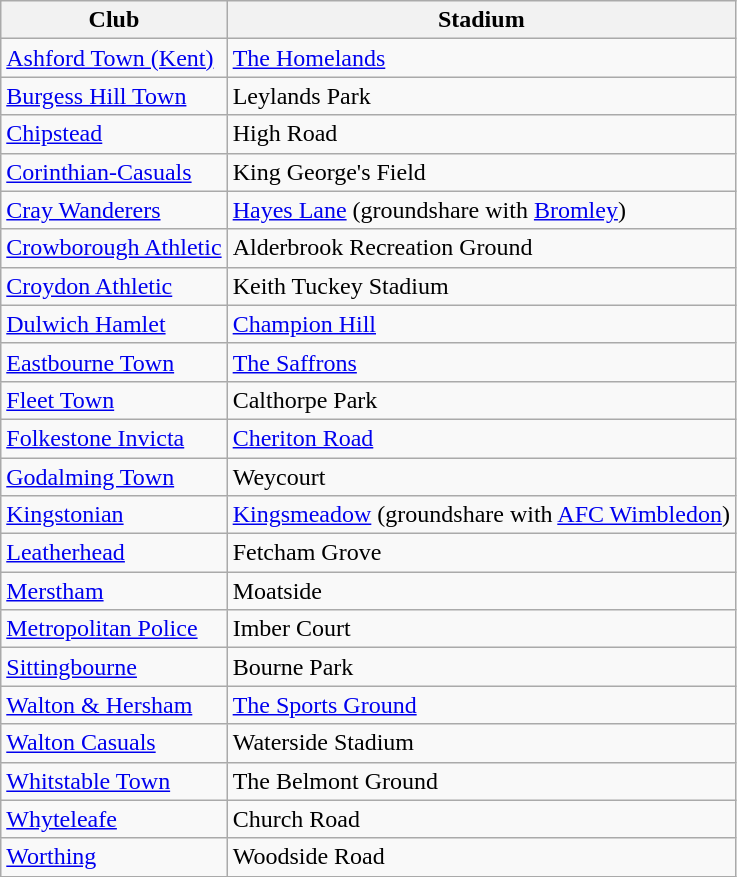<table class="wikitable sortable">
<tr>
<th>Club</th>
<th>Stadium</th>
</tr>
<tr>
<td><a href='#'>Ashford Town (Kent)</a></td>
<td><a href='#'>The Homelands</a></td>
</tr>
<tr>
<td><a href='#'>Burgess Hill Town</a></td>
<td>Leylands Park</td>
</tr>
<tr>
<td><a href='#'>Chipstead</a></td>
<td>High Road</td>
</tr>
<tr>
<td><a href='#'>Corinthian-Casuals</a></td>
<td>King George's Field</td>
</tr>
<tr>
<td><a href='#'>Cray Wanderers</a></td>
<td><a href='#'>Hayes Lane</a> (groundshare with <a href='#'>Bromley</a>)</td>
</tr>
<tr>
<td><a href='#'>Crowborough Athletic</a></td>
<td>Alderbrook Recreation Ground</td>
</tr>
<tr>
<td><a href='#'>Croydon Athletic</a></td>
<td>Keith Tuckey Stadium</td>
</tr>
<tr>
<td><a href='#'>Dulwich Hamlet</a></td>
<td><a href='#'>Champion Hill</a></td>
</tr>
<tr>
<td><a href='#'>Eastbourne Town</a></td>
<td><a href='#'>The Saffrons</a></td>
</tr>
<tr>
<td><a href='#'>Fleet Town</a></td>
<td>Calthorpe Park</td>
</tr>
<tr>
<td><a href='#'>Folkestone Invicta</a></td>
<td><a href='#'>Cheriton Road</a></td>
</tr>
<tr>
<td><a href='#'>Godalming Town</a></td>
<td>Weycourt</td>
</tr>
<tr>
<td><a href='#'>Kingstonian</a></td>
<td><a href='#'>Kingsmeadow</a> (groundshare with <a href='#'>AFC Wimbledon</a>)</td>
</tr>
<tr>
<td><a href='#'>Leatherhead</a></td>
<td>Fetcham Grove</td>
</tr>
<tr>
<td><a href='#'>Merstham</a></td>
<td>Moatside</td>
</tr>
<tr>
<td><a href='#'>Metropolitan Police</a></td>
<td>Imber Court</td>
</tr>
<tr>
<td><a href='#'>Sittingbourne</a></td>
<td>Bourne Park</td>
</tr>
<tr>
<td><a href='#'>Walton & Hersham</a></td>
<td><a href='#'>The Sports Ground</a></td>
</tr>
<tr>
<td><a href='#'>Walton Casuals</a></td>
<td>Waterside Stadium</td>
</tr>
<tr>
<td><a href='#'>Whitstable Town</a></td>
<td>The Belmont Ground</td>
</tr>
<tr>
<td><a href='#'>Whyteleafe</a></td>
<td>Church Road</td>
</tr>
<tr>
<td><a href='#'>Worthing</a></td>
<td>Woodside Road</td>
</tr>
</table>
